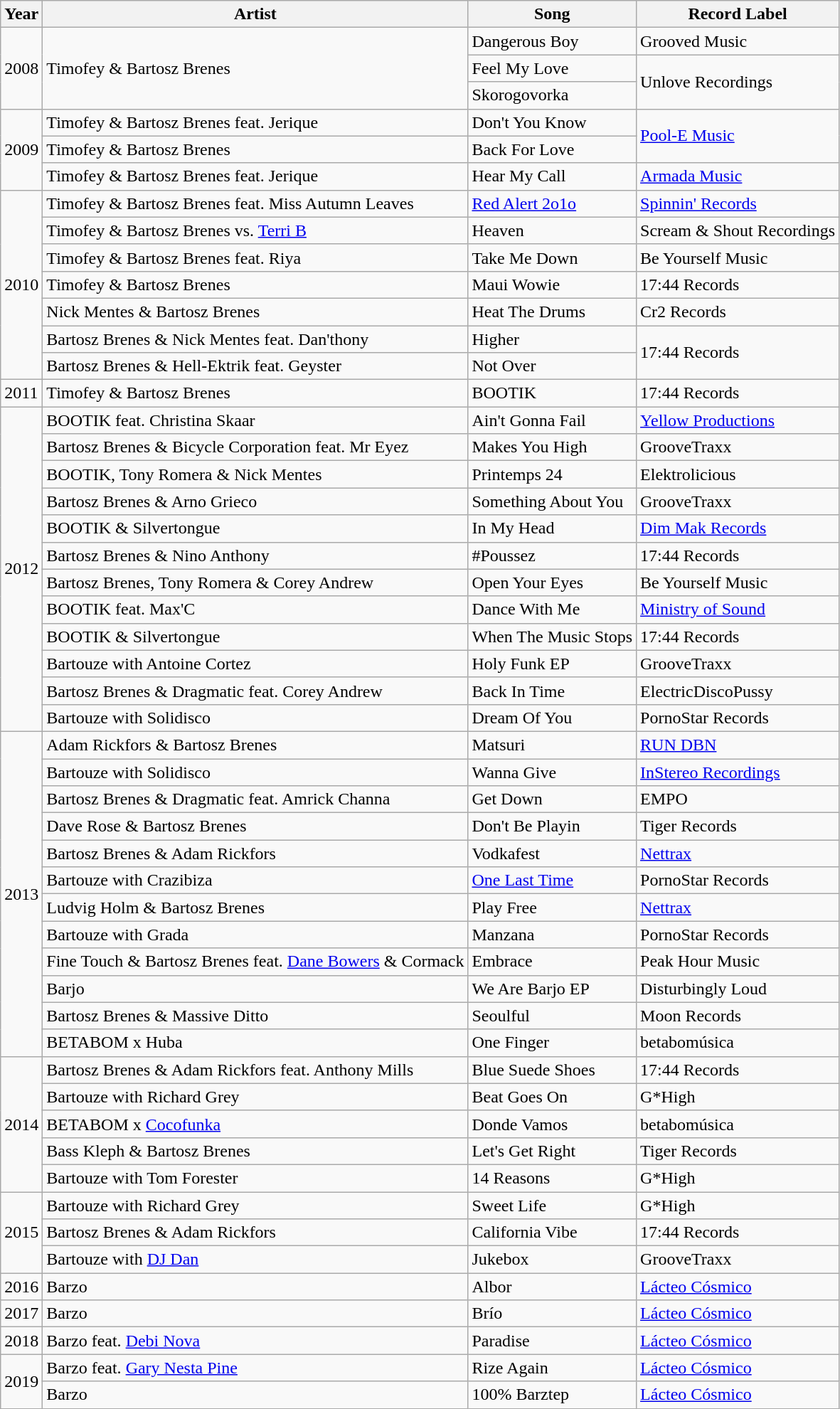<table class="wikitable">
<tr>
<th>Year</th>
<th>Artist</th>
<th>Song</th>
<th>Record Label</th>
</tr>
<tr>
<td rowspan="3">2008</td>
<td rowspan="3">Timofey & Bartosz Brenes</td>
<td>Dangerous Boy</td>
<td>Grooved Music</td>
</tr>
<tr>
<td>Feel My Love</td>
<td rowspan="2">Unlove Recordings</td>
</tr>
<tr>
<td>Skorogovorka</td>
</tr>
<tr>
<td rowspan="3">2009</td>
<td>Timofey & Bartosz Brenes feat. Jerique</td>
<td>Don't You Know</td>
<td rowspan="2"><a href='#'>Pool-E Music</a></td>
</tr>
<tr>
<td>Timofey & Bartosz Brenes</td>
<td>Back For Love</td>
</tr>
<tr>
<td>Timofey & Bartosz Brenes feat. Jerique</td>
<td>Hear My Call</td>
<td><a href='#'>Armada Music</a></td>
</tr>
<tr>
<td rowspan="7">2010</td>
<td>Timofey & Bartosz Brenes feat. Miss Autumn Leaves</td>
<td><a href='#'>Red Alert 2o1o</a></td>
<td><a href='#'>Spinnin' Records</a></td>
</tr>
<tr>
<td>Timofey & Bartosz Brenes vs. <a href='#'>Terri B</a></td>
<td>Heaven</td>
<td>Scream & Shout Recordings</td>
</tr>
<tr>
<td>Timofey & Bartosz Brenes feat. Riya</td>
<td>Take Me Down</td>
<td>Be Yourself Music</td>
</tr>
<tr>
<td>Timofey & Bartosz Brenes</td>
<td>Maui Wowie</td>
<td>17:44 Records</td>
</tr>
<tr>
<td>Nick Mentes & Bartosz Brenes</td>
<td>Heat The Drums</td>
<td>Cr2 Records</td>
</tr>
<tr>
<td>Bartosz Brenes & Nick Mentes feat. Dan'thony</td>
<td>Higher</td>
<td rowspan="2">17:44 Records</td>
</tr>
<tr>
<td>Bartosz Brenes & Hell-Ektrik feat. Geyster</td>
<td>Not Over</td>
</tr>
<tr>
<td rowspan="1">2011</td>
<td>Timofey & Bartosz Brenes</td>
<td>BOOTIK</td>
<td>17:44 Records</td>
</tr>
<tr>
<td rowspan="12">2012</td>
<td>BOOTIK feat. Christina Skaar</td>
<td>Ain't Gonna Fail</td>
<td><a href='#'>Yellow Productions</a></td>
</tr>
<tr>
<td>Bartosz Brenes & Bicycle Corporation feat. Mr Eyez</td>
<td>Makes You High</td>
<td>GrooveTraxx</td>
</tr>
<tr>
<td>BOOTIK, Tony Romera & Nick Mentes</td>
<td>Printemps 24</td>
<td>Elektrolicious</td>
</tr>
<tr>
<td>Bartosz Brenes & Arno Grieco</td>
<td>Something About You</td>
<td>GrooveTraxx</td>
</tr>
<tr>
<td>BOOTIK & Silvertongue</td>
<td>In My Head</td>
<td><a href='#'>Dim Mak Records</a></td>
</tr>
<tr>
<td>Bartosz Brenes & Nino Anthony</td>
<td>#Poussez</td>
<td>17:44 Records</td>
</tr>
<tr>
<td>Bartosz Brenes, Tony Romera & Corey Andrew</td>
<td>Open Your Eyes</td>
<td>Be Yourself Music</td>
</tr>
<tr>
<td>BOOTIK feat. Max'C</td>
<td>Dance With Me</td>
<td><a href='#'>Ministry of Sound</a></td>
</tr>
<tr>
<td>BOOTIK & Silvertongue</td>
<td>When The Music Stops</td>
<td>17:44 Records</td>
</tr>
<tr>
<td>Bartouze with Antoine Cortez</td>
<td>Holy Funk EP</td>
<td>GrooveTraxx</td>
</tr>
<tr>
<td>Bartosz Brenes & Dragmatic feat. Corey Andrew</td>
<td>Back In Time</td>
<td>ElectricDiscoPussy</td>
</tr>
<tr>
<td>Bartouze with Solidisco</td>
<td>Dream Of You</td>
<td>PornoStar Records</td>
</tr>
<tr>
<td rowspan="12">2013</td>
<td>Adam Rickfors & Bartosz Brenes</td>
<td>Matsuri</td>
<td><a href='#'>RUN DBN</a></td>
</tr>
<tr>
<td>Bartouze with Solidisco</td>
<td>Wanna Give</td>
<td><a href='#'>InStereo Recordings</a></td>
</tr>
<tr>
<td>Bartosz Brenes & Dragmatic feat. Amrick Channa</td>
<td>Get Down</td>
<td>EMPO</td>
</tr>
<tr>
<td>Dave Rose & Bartosz Brenes</td>
<td>Don't Be Playin</td>
<td>Tiger Records</td>
</tr>
<tr>
<td>Bartosz Brenes & Adam Rickfors</td>
<td>Vodkafest</td>
<td><a href='#'>Nettrax</a></td>
</tr>
<tr>
<td>Bartouze with Crazibiza</td>
<td><a href='#'>One Last Time</a></td>
<td>PornoStar Records</td>
</tr>
<tr>
<td>Ludvig Holm & Bartosz Brenes</td>
<td>Play Free</td>
<td><a href='#'>Nettrax</a></td>
</tr>
<tr>
<td>Bartouze with Grada</td>
<td>Manzana</td>
<td>PornoStar Records</td>
</tr>
<tr>
<td>Fine Touch & Bartosz Brenes feat. <a href='#'>Dane Bowers</a> & Cormack</td>
<td>Embrace</td>
<td>Peak Hour Music</td>
</tr>
<tr>
<td>Barjo</td>
<td>We Are Barjo EP</td>
<td>Disturbingly Loud</td>
</tr>
<tr>
<td>Bartosz Brenes & Massive Ditto</td>
<td>Seoulful</td>
<td>Moon Records</td>
</tr>
<tr>
<td>BETABOM x Huba</td>
<td>One Finger</td>
<td>betabomúsica</td>
</tr>
<tr>
<td rowspan="5">2014</td>
<td>Bartosz Brenes & Adam Rickfors feat. Anthony Mills</td>
<td>Blue Suede Shoes</td>
<td>17:44 Records</td>
</tr>
<tr>
<td>Bartouze with Richard Grey</td>
<td>Beat Goes On</td>
<td>G*High</td>
</tr>
<tr>
<td>BETABOM x <a href='#'>Cocofunka</a></td>
<td>Donde Vamos</td>
<td>betabomúsica</td>
</tr>
<tr>
<td>Bass Kleph & Bartosz Brenes</td>
<td>Let's Get Right</td>
<td>Tiger Records</td>
</tr>
<tr>
<td>Bartouze with Tom Forester</td>
<td>14 Reasons</td>
<td>G*High</td>
</tr>
<tr>
<td rowspan="3">2015</td>
<td>Bartouze with Richard Grey</td>
<td>Sweet Life</td>
<td>G*High</td>
</tr>
<tr>
<td>Bartosz Brenes & Adam Rickfors</td>
<td>California Vibe</td>
<td>17:44 Records</td>
</tr>
<tr>
<td>Bartouze with <a href='#'>DJ Dan</a></td>
<td>Jukebox</td>
<td>GrooveTraxx</td>
</tr>
<tr>
<td rowspan="1">2016</td>
<td>Barzo</td>
<td>Albor</td>
<td><a href='#'>Lácteo Cósmico</a></td>
</tr>
<tr>
<td rowspan="1">2017</td>
<td>Barzo</td>
<td>Brío</td>
<td><a href='#'>Lácteo Cósmico</a></td>
</tr>
<tr>
<td rowspan="1">2018</td>
<td>Barzo feat. <a href='#'>Debi Nova</a></td>
<td>Paradise</td>
<td><a href='#'>Lácteo Cósmico</a></td>
</tr>
<tr>
<td rowspan="2">2019</td>
<td>Barzo feat. <a href='#'>Gary Nesta Pine</a></td>
<td>Rize Again</td>
<td><a href='#'>Lácteo Cósmico</a></td>
</tr>
<tr>
<td>Barzo</td>
<td>100% Barztep</td>
<td><a href='#'>Lácteo Cósmico</a></td>
</tr>
</table>
